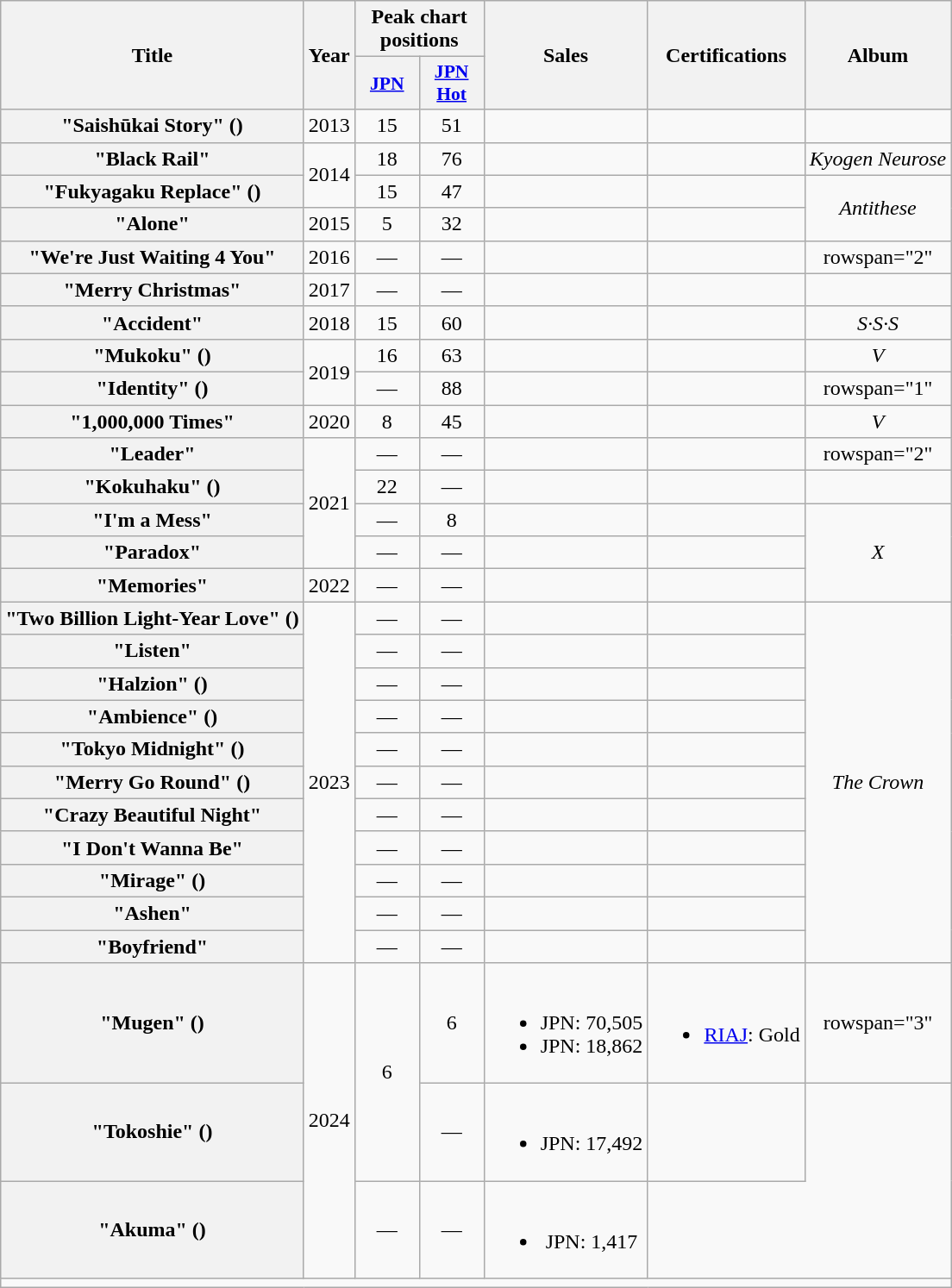<table class="wikitable plainrowheaders" style="text-align:center;">
<tr>
<th scope="col" rowspan="2">Title</th>
<th scope="col" rowspan="2">Year</th>
<th scope="col" colspan="2">Peak chart positions</th>
<th scope="col" rowspan="2">Sales</th>
<th scope="col" rowspan="2">Certifications</th>
<th scope="col" rowspan="2">Album</th>
</tr>
<tr>
<th scope="col" style="width:3em;font-size:90%;"><a href='#'>JPN</a><br></th>
<th scope="col" style="width:3em;font-size:90%;"><a href='#'>JPN<br>Hot</a><br></th>
</tr>
<tr>
<th scope="row">"Saishūkai Story" ()</th>
<td>2013</td>
<td>15</td>
<td>51</td>
<td></td>
<td></td>
<td></td>
</tr>
<tr>
<th scope="row">"Black Rail"</th>
<td rowspan="2">2014</td>
<td>18</td>
<td>76</td>
<td></td>
<td></td>
<td><em>Kyogen Neurose</em></td>
</tr>
<tr>
<th scope="row">"Fukyagaku Replace" ()</th>
<td>15</td>
<td>47</td>
<td></td>
<td></td>
<td rowspan="2"><em>Antithese</em></td>
</tr>
<tr>
<th scope="row">"Alone"</th>
<td>2015</td>
<td>5</td>
<td>32</td>
<td></td>
<td></td>
</tr>
<tr>
<th scope="row">"We're Just Waiting 4 You"</th>
<td>2016</td>
<td>—</td>
<td>—</td>
<td></td>
<td></td>
<td>rowspan="2" </td>
</tr>
<tr>
<th scope="row">"Merry Christmas"</th>
<td>2017</td>
<td>—</td>
<td>—</td>
<td></td>
<td></td>
</tr>
<tr>
<th scope="row">"Accident"</th>
<td>2018</td>
<td>15</td>
<td>60</td>
<td></td>
<td></td>
<td><em>S·S·S</em></td>
</tr>
<tr>
<th scope="row">"Mukoku" ()</th>
<td rowspan="2">2019</td>
<td>16</td>
<td>63</td>
<td></td>
<td></td>
<td rowspan="1"><em>V</em></td>
</tr>
<tr>
<th scope="row">"Identity" ()</th>
<td>—</td>
<td>88</td>
<td></td>
<td></td>
<td>rowspan="1" </td>
</tr>
<tr>
<th scope="row">"1,000,000 Times"<br></th>
<td>2020</td>
<td>8</td>
<td>45</td>
<td></td>
<td></td>
<td rowspan="1"><em>V</em></td>
</tr>
<tr>
<th scope="row">"Leader"</th>
<td rowspan="4">2021</td>
<td>—</td>
<td>—</td>
<td></td>
<td></td>
<td>rowspan="2" </td>
</tr>
<tr>
<th scope="row">"Kokuhaku" ()</th>
<td>22</td>
<td>—</td>
<td></td>
<td></td>
</tr>
<tr>
<th scope="row">"I'm a Mess"</th>
<td>—</td>
<td>8</td>
<td></td>
<td></td>
<td rowspan="3"><em>X</em></td>
</tr>
<tr>
<th scope="row">"Paradox"</th>
<td>—</td>
<td>—</td>
<td></td>
<td></td>
</tr>
<tr>
<th scope="row">"Memories"</th>
<td>2022</td>
<td>—</td>
<td>—</td>
<td></td>
<td></td>
</tr>
<tr>
<th scope="row">"Two Billion Light-Year Love" ()</th>
<td rowspan="11">2023</td>
<td>—</td>
<td>—</td>
<td></td>
<td></td>
<td rowspan="11"><em>The Crown</em></td>
</tr>
<tr>
<th scope="row">"Listen"</th>
<td>—</td>
<td>—</td>
<td></td>
<td></td>
</tr>
<tr>
<th scope="row">"Halzion" ()</th>
<td>—</td>
<td>—</td>
<td></td>
<td></td>
</tr>
<tr>
<th scope="row">"Ambience" ()</th>
<td>—</td>
<td>—</td>
<td></td>
<td></td>
</tr>
<tr>
<th scope="row">"Tokyo Midnight" ()</th>
<td>—</td>
<td>—</td>
<td></td>
<td></td>
</tr>
<tr>
<th scope="row">"Merry Go Round" ()</th>
<td>—</td>
<td>—</td>
<td></td>
<td></td>
</tr>
<tr>
<th scope="row">"Crazy Beautiful Night"</th>
<td>—</td>
<td>—</td>
<td></td>
<td></td>
</tr>
<tr>
<th scope="row">"I Don't Wanna Be"</th>
<td>—</td>
<td>—</td>
<td></td>
<td></td>
</tr>
<tr>
<th scope="row">"Mirage" ()</th>
<td>—</td>
<td>—</td>
<td></td>
<td></td>
</tr>
<tr>
<th scope="row">"Ashen"</th>
<td>—</td>
<td>—</td>
<td></td>
<td></td>
</tr>
<tr>
<th scope="row">"Boyfriend"</th>
<td>—</td>
<td>—</td>
<td></td>
<td></td>
</tr>
<tr>
<th scope="row">"Mugen" ()<br></th>
<td rowspan="3">2024</td>
<td rowspan="2">6</td>
<td>6</td>
<td><br><ul><li>JPN: 70,505 </li><li>JPN: 18,862 </li></ul></td>
<td><br><ul><li><a href='#'>RIAJ</a>: Gold </li></ul></td>
<td>rowspan="3" </td>
</tr>
<tr>
<th scope="row">"Tokoshie" ()<br></th>
<td>—</td>
<td><br><ul><li>JPN: 17,492 </li></ul></td>
<td></td>
</tr>
<tr>
<th scope="row">"Akuma" ()</th>
<td>—</td>
<td>—</td>
<td><br><ul><li>JPN: 1,417 </li></ul></td>
</tr>
<tr>
<td colspan="7"></td>
</tr>
</table>
